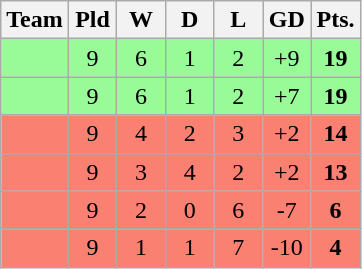<table class="wikitable" align="center"|>
<tr>
<th>Team</th>
<th width=25px>Pld</th>
<th width=25px>W</th>
<th width=25px>D</th>
<th width=25px>L</th>
<th width=25px>GD</th>
<th width=25px>Pts.</th>
</tr>
<tr align="center" bgcolor="#98fb98">
<td align="left"></td>
<td>9</td>
<td>6</td>
<td>1</td>
<td>2</td>
<td>+9</td>
<td><strong>19</strong></td>
</tr>
<tr align="center" bgcolor="#98fb98">
<td align="left"></td>
<td>9</td>
<td>6</td>
<td>1</td>
<td>2</td>
<td>+7</td>
<td><strong>19</strong></td>
</tr>
<tr align="center" bgcolor="#fa8072">
<td align="left"></td>
<td>9</td>
<td>4</td>
<td>2</td>
<td>3</td>
<td>+2</td>
<td><strong>14</strong></td>
</tr>
<tr align="center" bgcolor="#fa8072">
<td align="left"></td>
<td>9</td>
<td>3</td>
<td>4</td>
<td>2</td>
<td>+2</td>
<td><strong>13</strong></td>
</tr>
<tr align="center" bgcolor="#fa8072">
<td align="left"><strong></strong></td>
<td>9</td>
<td>2</td>
<td>0</td>
<td>6</td>
<td>-7</td>
<td><strong>6</strong></td>
</tr>
<tr align="center" bgcolor="#fa8072">
<td align="left"></td>
<td>9</td>
<td>1</td>
<td>1</td>
<td>7</td>
<td>-10</td>
<td><strong>4</strong></td>
</tr>
</table>
